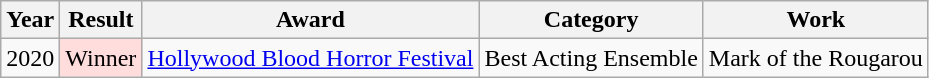<table class="wikitable">
<tr>
<th>Year</th>
<th>Result</th>
<th>Award</th>
<th>Category</th>
<th>Work</th>
</tr>
<tr>
<td rowspan="1">2020</td>
<td style="background: #ffdddd">Winner</td>
<td><a href='#'>Hollywood Blood Horror Festival </a></td>
<td>Best Acting Ensemble</td>
<td>Mark of the Rougarou</td>
</tr>
</table>
